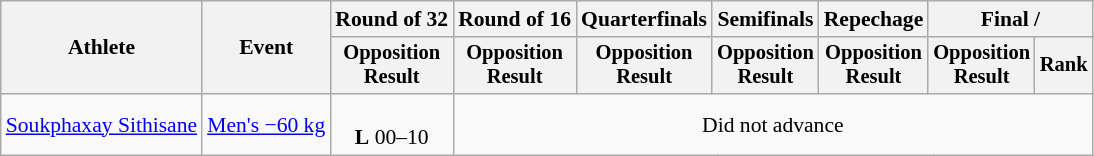<table class="wikitable" style="font-size:90%">
<tr>
<th rowspan="2">Athlete</th>
<th rowspan="2">Event</th>
<th>Round of 32</th>
<th>Round of 16</th>
<th>Quarterfinals</th>
<th>Semifinals</th>
<th>Repechage</th>
<th colspan=2>Final / </th>
</tr>
<tr style="font-size:95%">
<th>Opposition<br>Result</th>
<th>Opposition<br>Result</th>
<th>Opposition<br>Result</th>
<th>Opposition<br>Result</th>
<th>Opposition<br>Result</th>
<th>Opposition<br>Result</th>
<th>Rank</th>
</tr>
<tr align=center>
<td align=left><a href='#'>Soukphaxay Sithisane</a></td>
<td align=left><a href='#'>Men's −60 kg</a></td>
<td><br><strong>L</strong> 00–10</td>
<td colspan=7>Did not advance</td>
</tr>
</table>
